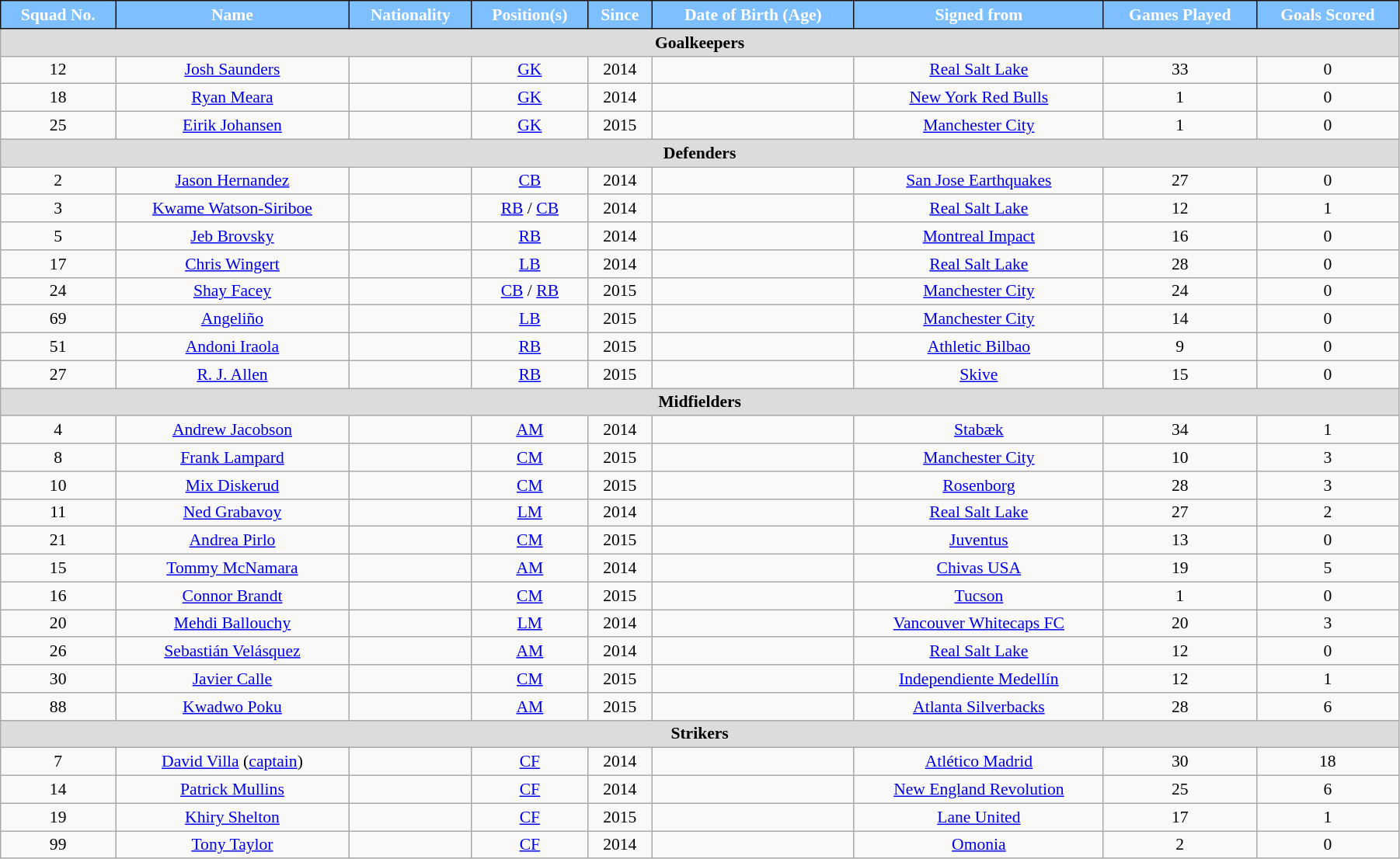<table class="wikitable" style="text-align:center; font-size:90%; width:95%;">
<tr>
<th style="background:#7EBFFF; color:#fff; border:1px solid #0e0e0e; text-align:center;">Squad No.</th>
<th style="background:#7EBFFF; color:#fff; border:1px solid #0e0e0e; text-align:center;">Name</th>
<th style="background:#7EBFFF; color:#fff; border:1px solid #0e0e0e; text-align:center;">Nationality</th>
<th style="background:#7EBFFF; color:#fff; border:1px solid #0e0e0e; text-align:center;">Position(s)</th>
<th style="background:#7EBFFF; color:#fff; border:1px solid #0e0e0e; text-align:center;">Since</th>
<th style="background:#7EBFFF; color:#fff; border:1px solid #0e0e0e; text-align:center;">Date of Birth (Age)</th>
<th style="background:#7EBFFF; color:#fff; border:1px solid #0e0e0e; text-align:center;">Signed from</th>
<th style="background:#7EBFFF; color:#fff; border:1px solid #0e0e0e; text-align:center;">Games Played</th>
<th style="background:#7EBFFF; color:#fff; border:1px solid #0e0e0e; text-align:center;">Goals Scored</th>
</tr>
<tr>
<th colspan="9" style="background:#dcdcdc; text-align:center;">Goalkeepers</th>
</tr>
<tr>
<td>12</td>
<td><a href='#'>Josh Saunders</a></td>
<td></td>
<td><a href='#'>GK</a></td>
<td>2014</td>
<td></td>
<td> <a href='#'>Real Salt Lake</a></td>
<td>33</td>
<td>0</td>
</tr>
<tr>
<td>18</td>
<td><a href='#'>Ryan Meara</a></td>
<td></td>
<td><a href='#'>GK</a></td>
<td>2014</td>
<td></td>
<td> <a href='#'>New York Red Bulls</a></td>
<td>1</td>
<td>0</td>
</tr>
<tr>
<td>25</td>
<td><a href='#'>Eirik Johansen</a></td>
<td></td>
<td><a href='#'>GK</a></td>
<td>2015</td>
<td></td>
<td> <a href='#'>Manchester City</a></td>
<td>1</td>
<td>0</td>
</tr>
<tr>
<th colspan="9" style="background:#dcdcdc; text-align:center;"><strong>Defenders</strong></th>
</tr>
<tr>
<td>2</td>
<td><a href='#'>Jason Hernandez</a></td>
<td></td>
<td><a href='#'>CB</a></td>
<td>2014</td>
<td></td>
<td> <a href='#'>San Jose Earthquakes</a></td>
<td>27</td>
<td>0</td>
</tr>
<tr>
<td>3</td>
<td><a href='#'>Kwame Watson-Siriboe</a></td>
<td></td>
<td><a href='#'>RB</a> / <a href='#'>CB</a></td>
<td>2014</td>
<td></td>
<td> <a href='#'>Real Salt Lake</a></td>
<td>12</td>
<td>1</td>
</tr>
<tr>
<td>5</td>
<td><a href='#'>Jeb Brovsky</a></td>
<td></td>
<td><a href='#'>RB</a></td>
<td>2014</td>
<td></td>
<td> <a href='#'>Montreal Impact</a></td>
<td>16</td>
<td>0</td>
</tr>
<tr>
<td>17</td>
<td><a href='#'>Chris Wingert</a></td>
<td></td>
<td><a href='#'>LB</a></td>
<td>2014</td>
<td></td>
<td> <a href='#'>Real Salt Lake</a></td>
<td>28</td>
<td>0</td>
</tr>
<tr>
<td>24</td>
<td><a href='#'>Shay Facey</a></td>
<td></td>
<td><a href='#'>CB</a> / <a href='#'>RB</a></td>
<td>2015</td>
<td></td>
<td> <a href='#'>Manchester City</a></td>
<td>24</td>
<td>0</td>
</tr>
<tr>
<td>69</td>
<td><a href='#'>Angeliño</a></td>
<td></td>
<td><a href='#'>LB</a></td>
<td>2015</td>
<td></td>
<td> <a href='#'>Manchester City</a></td>
<td>14</td>
<td>0</td>
</tr>
<tr>
<td>51</td>
<td><a href='#'>Andoni Iraola</a></td>
<td></td>
<td><a href='#'>RB</a></td>
<td>2015</td>
<td></td>
<td> <a href='#'>Athletic Bilbao</a></td>
<td>9</td>
<td>0</td>
</tr>
<tr>
<td>27</td>
<td><a href='#'>R. J. Allen</a></td>
<td></td>
<td><a href='#'>RB</a></td>
<td>2015</td>
<td></td>
<td> <a href='#'>Skive</a></td>
<td>15</td>
<td>0</td>
</tr>
<tr>
<th colspan="10" style="background:#dcdcdc; text-align:center;">Midfielders</th>
</tr>
<tr>
<td>4</td>
<td><a href='#'>Andrew Jacobson</a></td>
<td></td>
<td><a href='#'>AM</a></td>
<td>2014</td>
<td></td>
<td> <a href='#'>Stabæk</a></td>
<td>34</td>
<td>1</td>
</tr>
<tr>
<td>8</td>
<td><a href='#'>Frank Lampard</a></td>
<td></td>
<td><a href='#'>CM</a></td>
<td>2015</td>
<td></td>
<td> <a href='#'>Manchester City</a></td>
<td>10</td>
<td>3</td>
</tr>
<tr>
<td>10</td>
<td><a href='#'>Mix Diskerud</a></td>
<td></td>
<td><a href='#'>CM</a></td>
<td>2015</td>
<td></td>
<td> <a href='#'>Rosenborg</a></td>
<td>28</td>
<td>3</td>
</tr>
<tr>
<td>11</td>
<td><a href='#'>Ned Grabavoy</a></td>
<td></td>
<td><a href='#'>LM</a></td>
<td>2014</td>
<td></td>
<td> <a href='#'>Real Salt Lake</a></td>
<td>27</td>
<td>2</td>
</tr>
<tr>
<td>21</td>
<td><a href='#'>Andrea Pirlo</a></td>
<td></td>
<td><a href='#'>CM</a></td>
<td>2015</td>
<td></td>
<td> <a href='#'>Juventus</a></td>
<td>13</td>
<td>0</td>
</tr>
<tr>
<td>15</td>
<td><a href='#'>Tommy McNamara</a></td>
<td></td>
<td><a href='#'>AM</a></td>
<td>2014</td>
<td></td>
<td> <a href='#'>Chivas USA</a></td>
<td>19</td>
<td>5</td>
</tr>
<tr>
<td>16</td>
<td><a href='#'>Connor Brandt</a></td>
<td></td>
<td><a href='#'>CM</a></td>
<td>2015</td>
<td></td>
<td> <a href='#'>Tucson</a></td>
<td>1</td>
<td>0</td>
</tr>
<tr>
<td>20</td>
<td><a href='#'>Mehdi Ballouchy</a></td>
<td></td>
<td><a href='#'>LM</a></td>
<td>2014</td>
<td></td>
<td> <a href='#'>Vancouver Whitecaps FC</a></td>
<td>20</td>
<td>3</td>
</tr>
<tr>
<td>26</td>
<td><a href='#'>Sebastián Velásquez</a></td>
<td></td>
<td><a href='#'>AM</a></td>
<td>2014</td>
<td></td>
<td> <a href='#'>Real Salt Lake</a></td>
<td>12</td>
<td>0</td>
</tr>
<tr>
<td>30</td>
<td><a href='#'>Javier Calle</a></td>
<td></td>
<td><a href='#'>CM</a></td>
<td>2015</td>
<td></td>
<td> <a href='#'>Independiente Medellín</a></td>
<td>12</td>
<td>1</td>
</tr>
<tr>
<td>88</td>
<td><a href='#'>Kwadwo Poku</a></td>
<td></td>
<td><a href='#'>AM</a></td>
<td>2015</td>
<td></td>
<td> <a href='#'>Atlanta Silverbacks</a></td>
<td>28</td>
<td>6</td>
</tr>
<tr>
<th colspan="10" style="background:#dcdcdc; text-align:center;">Strikers</th>
</tr>
<tr>
<td>7</td>
<td><a href='#'>David Villa</a> (<a href='#'>captain</a>)</td>
<td></td>
<td><a href='#'>CF</a></td>
<td>2014</td>
<td></td>
<td> <a href='#'>Atlético Madrid</a></td>
<td>30</td>
<td>18</td>
</tr>
<tr>
<td>14</td>
<td><a href='#'>Patrick Mullins</a></td>
<td></td>
<td><a href='#'>CF</a></td>
<td>2014</td>
<td></td>
<td> <a href='#'>New England Revolution</a></td>
<td>25</td>
<td>6</td>
</tr>
<tr>
<td>19</td>
<td><a href='#'>Khiry Shelton</a></td>
<td></td>
<td><a href='#'>CF</a></td>
<td>2015</td>
<td></td>
<td> <a href='#'>Lane United</a></td>
<td>17</td>
<td>1</td>
</tr>
<tr>
<td>99</td>
<td><a href='#'>Tony Taylor</a></td>
<td></td>
<td><a href='#'>CF</a></td>
<td>2014</td>
<td></td>
<td> <a href='#'>Omonia</a></td>
<td>2</td>
<td>0</td>
</tr>
</table>
